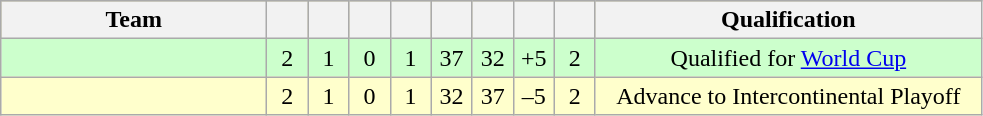<table class="wikitable" style="text-align:center">
<tr style="background:#bdb76b;">
<th style="width:170px">Team</th>
<th width="20"></th>
<th width="20"></th>
<th width="20"></th>
<th width="20"></th>
<th width="20"></th>
<th width="20"></th>
<th width="20"></th>
<th width="20"></th>
<th width="250">Qualification</th>
</tr>
<tr style="background:#cfc;">
<td style="text-align:left;"></td>
<td>2</td>
<td>1</td>
<td>0</td>
<td>1</td>
<td>37</td>
<td>32</td>
<td>+5</td>
<td>2</td>
<td>Qualified for <a href='#'>World Cup</a></td>
</tr>
<tr style="background:#ffc">
<td style="text-align:left;"></td>
<td>2</td>
<td>1</td>
<td>0</td>
<td>1</td>
<td>32</td>
<td>37</td>
<td>–5</td>
<td>2</td>
<td>Advance to Intercontinental Playoff</td>
</tr>
</table>
